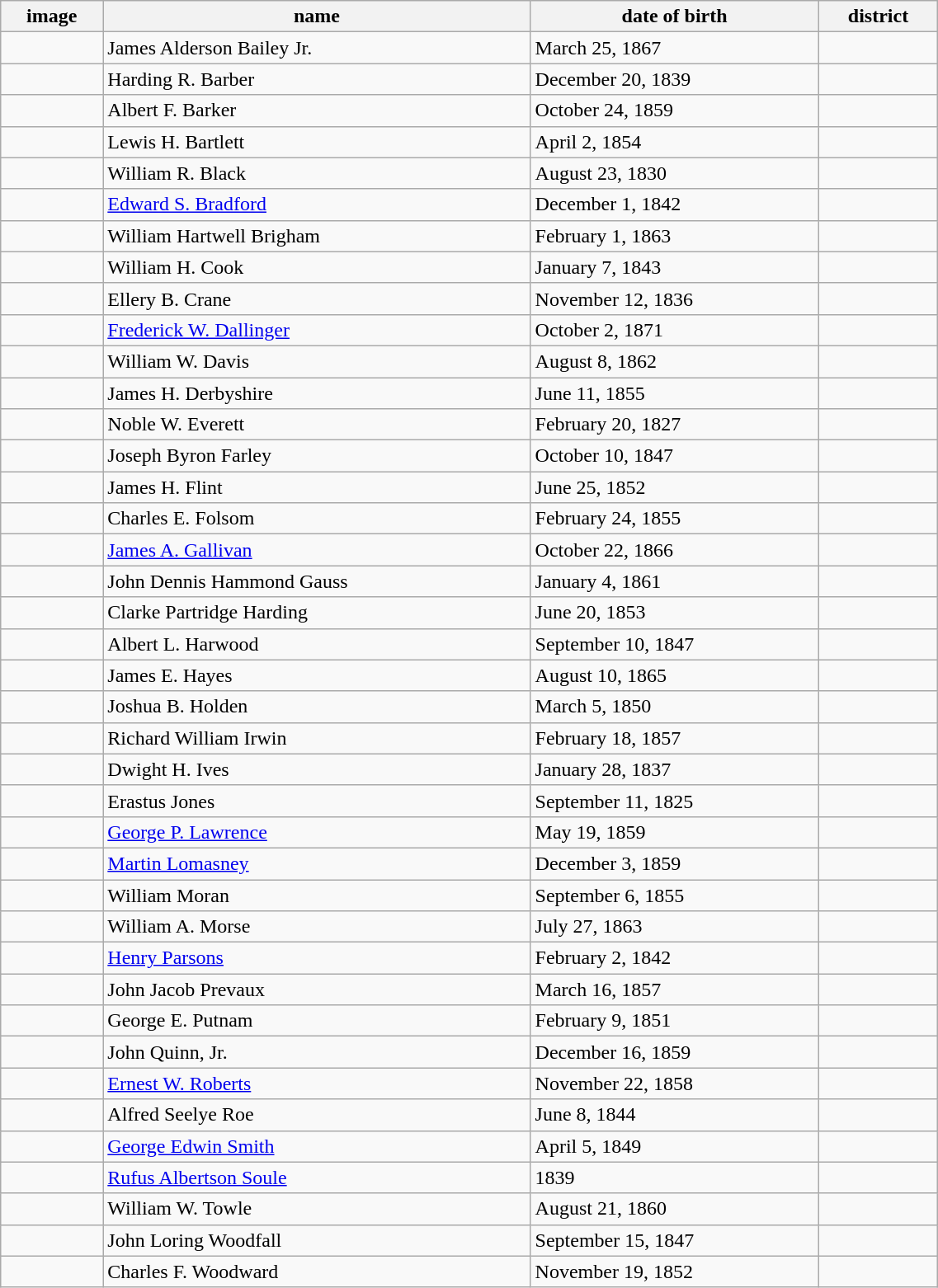<table class='wikitable sortable' style="width:60%">
<tr>
<th>image</th>
<th>name </th>
<th data-sort-type=date>date of birth </th>
<th>district</th>
</tr>
<tr>
<td></td>
<td>James Alderson Bailey Jr.</td>
<td>March 25, 1867</td>
<td></td>
</tr>
<tr>
<td></td>
<td>Harding R. Barber</td>
<td>December 20, 1839</td>
<td></td>
</tr>
<tr>
<td></td>
<td>Albert F. Barker</td>
<td>October 24, 1859</td>
<td></td>
</tr>
<tr>
<td></td>
<td>Lewis H. Bartlett</td>
<td>April 2, 1854</td>
<td></td>
</tr>
<tr>
<td></td>
<td>William R. Black</td>
<td>August 23, 1830</td>
<td></td>
</tr>
<tr>
<td></td>
<td><a href='#'>Edward S. Bradford</a></td>
<td>December 1, 1842</td>
<td></td>
</tr>
<tr>
<td></td>
<td>William Hartwell Brigham</td>
<td>February 1, 1863</td>
<td></td>
</tr>
<tr>
<td></td>
<td>William H. Cook</td>
<td>January 7, 1843</td>
<td></td>
</tr>
<tr>
<td></td>
<td>Ellery B. Crane</td>
<td>November 12, 1836</td>
<td></td>
</tr>
<tr>
<td></td>
<td><a href='#'>Frederick W. Dallinger</a></td>
<td>October 2, 1871</td>
<td></td>
</tr>
<tr>
<td></td>
<td>William W. Davis</td>
<td>August 8, 1862</td>
<td></td>
</tr>
<tr>
<td></td>
<td>James H. Derbyshire</td>
<td>June 11, 1855</td>
<td></td>
</tr>
<tr>
<td></td>
<td>Noble W. Everett</td>
<td>February 20, 1827</td>
<td></td>
</tr>
<tr>
<td></td>
<td>Joseph Byron Farley</td>
<td>October 10, 1847</td>
<td></td>
</tr>
<tr>
<td></td>
<td>James H. Flint</td>
<td>June 25, 1852</td>
<td></td>
</tr>
<tr>
<td></td>
<td>Charles E. Folsom</td>
<td>February 24, 1855</td>
<td></td>
</tr>
<tr>
<td></td>
<td><a href='#'>James A. Gallivan</a></td>
<td>October 22, 1866</td>
<td></td>
</tr>
<tr>
<td></td>
<td>John Dennis Hammond Gauss</td>
<td>January 4, 1861</td>
<td></td>
</tr>
<tr>
<td></td>
<td>Clarke Partridge Harding</td>
<td>June 20, 1853</td>
<td></td>
</tr>
<tr>
<td></td>
<td>Albert L. Harwood</td>
<td>September 10, 1847</td>
<td></td>
</tr>
<tr>
<td></td>
<td>James E. Hayes</td>
<td>August 10, 1865</td>
<td></td>
</tr>
<tr>
<td></td>
<td>Joshua B. Holden</td>
<td>March 5, 1850</td>
<td></td>
</tr>
<tr>
<td></td>
<td>Richard William Irwin</td>
<td>February 18, 1857</td>
<td></td>
</tr>
<tr>
<td></td>
<td>Dwight H. Ives</td>
<td>January 28, 1837</td>
<td></td>
</tr>
<tr>
<td></td>
<td>Erastus Jones</td>
<td>September 11, 1825</td>
<td></td>
</tr>
<tr>
<td></td>
<td><a href='#'>George P. Lawrence</a></td>
<td>May 19, 1859</td>
<td></td>
</tr>
<tr>
<td></td>
<td><a href='#'>Martin Lomasney</a></td>
<td>December 3, 1859</td>
<td></td>
</tr>
<tr>
<td></td>
<td>William Moran</td>
<td>September 6, 1855</td>
<td></td>
</tr>
<tr>
<td></td>
<td>William A. Morse</td>
<td>July 27, 1863</td>
<td></td>
</tr>
<tr>
<td></td>
<td><a href='#'>Henry Parsons</a></td>
<td>February 2, 1842</td>
<td></td>
</tr>
<tr>
<td></td>
<td>John Jacob Prevaux</td>
<td>March 16, 1857</td>
<td></td>
</tr>
<tr>
<td></td>
<td>George E. Putnam</td>
<td>February 9, 1851</td>
<td></td>
</tr>
<tr>
<td></td>
<td>John Quinn, Jr.</td>
<td>December 16, 1859</td>
<td></td>
</tr>
<tr>
<td></td>
<td><a href='#'>Ernest W. Roberts</a></td>
<td>November 22, 1858</td>
<td></td>
</tr>
<tr>
<td></td>
<td>Alfred Seelye Roe</td>
<td>June 8, 1844</td>
<td></td>
</tr>
<tr>
<td></td>
<td><a href='#'>George Edwin Smith</a></td>
<td>April 5, 1849</td>
<td></td>
</tr>
<tr>
<td></td>
<td><a href='#'>Rufus Albertson Soule</a></td>
<td>1839</td>
<td></td>
</tr>
<tr>
<td></td>
<td>William W. Towle</td>
<td>August 21, 1860</td>
<td></td>
</tr>
<tr>
<td></td>
<td>John Loring Woodfall</td>
<td>September 15, 1847</td>
<td></td>
</tr>
<tr>
<td></td>
<td>Charles F. Woodward</td>
<td>November 19, 1852</td>
<td></td>
</tr>
</table>
